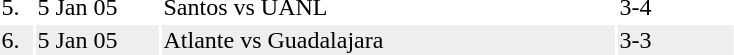<table>
<tr>
<td width="20">5.</td>
<td width="80">5 Jan 05</td>
<td width="300">Santos vs UANL</td>
<td width="75">3-4</td>
</tr>
<tr bgcolor=#eeeeee>
<td>6.</td>
<td>5 Jan 05</td>
<td>Atlante vs Guadalajara</td>
<td>3-3</td>
</tr>
</table>
